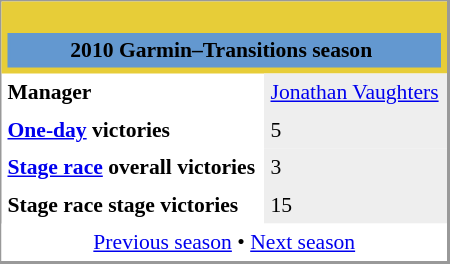<table align="right" cellpadding="4" cellspacing="0" style="margin-left:1em; width:300px; font-size:90%; border:1px solid #999; border-right-width:2px; border-bottom-width:2px; background-color:white;">
<tr>
<th colspan="2" style="background-color:#E7CD38;"><br><table style="background:#6398D0;text-align:center;width:100%;">
<tr>
<td style="background:#6398D0;" align="center" width="100%"><span> 2010 Garmin–Transitions season</span></td>
<td padding=15px></td>
</tr>
</table>
</th>
</tr>
<tr>
<td><strong>Manager </strong></td>
<td style="background:#EEEEEE;"><a href='#'>Jonathan Vaughters</a></td>
</tr>
<tr>
<td><strong><a href='#'>One-day</a> victories</strong></td>
<td style="background:#EEEEEE;">5</td>
</tr>
<tr>
<td><strong><a href='#'>Stage race</a> overall victories</strong></td>
<td style="background:#EEEEEE;">3</td>
</tr>
<tr>
<td><strong>Stage race stage victories</strong></td>
<td style="background:#EEEEEE;">15</td>
</tr>
<tr>
<td colspan="2" style="background:white;" align="center"><a href='#'>Previous season</a> • <a href='#'>Next season</a></td>
</tr>
</table>
